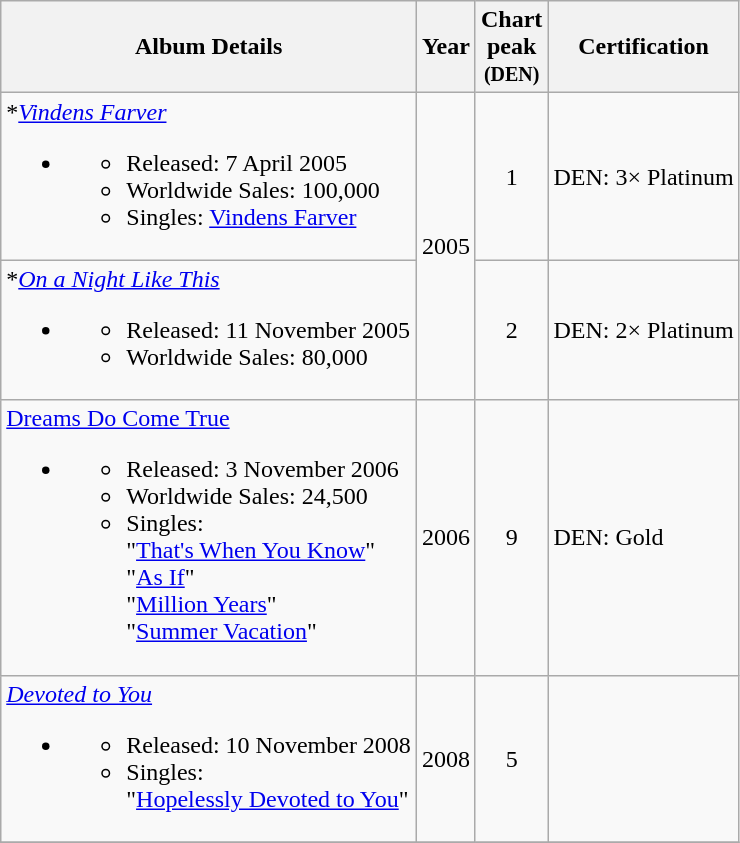<table class="wikitable">
<tr>
<th>Album Details</th>
<th>Year</th>
<th>Chart <br>peak<br><small>(DEN)<br></small></th>
<th>Certification</th>
</tr>
<tr>
<td>*<em><a href='#'>Vindens Farver</a></em><br><ul><li><ul><li>Released: 7 April 2005</li><li>Worldwide Sales: 100,000</li><li>Singles: <a href='#'>Vindens Farver</a></li></ul></li></ul></td>
<td rowspan=2>2005</td>
<td style="text-align:center;">1</td>
<td>DEN: 3× Platinum</td>
</tr>
<tr>
<td>*<em><a href='#'>On a Night Like This</a></em><br><ul><li><ul><li>Released: 11 November 2005</li><li>Worldwide Sales: 80,000</li></ul></li></ul></td>
<td style="text-align:center;">2</td>
<td>DEN: 2× Platinum</td>
</tr>
<tr>
<td><a href='#'>Dreams Do Come True</a><br><ul><li><ul><li>Released: 3 November 2006</li><li>Worldwide Sales: 24,500</li><li>Singles: <br>"<a href='#'>That's When You Know</a>" <br> "<a href='#'>As If</a>" <br> "<a href='#'>Million Years</a>" <br> "<a href='#'>Summer Vacation</a>"</li></ul></li></ul></td>
<td rowspan=1>2006</td>
<td style="text-align:center;">9</td>
<td>DEN: Gold</td>
</tr>
<tr>
<td><em><a href='#'>Devoted to You</a></em><br><ul><li><ul><li>Released: 10 November 2008</li><li>Singles: <br>"<a href='#'>Hopelessly Devoted to You</a>"</li></ul></li></ul></td>
<td rowspan=1>2008</td>
<td style="text-align:center;">5</td>
<td></td>
</tr>
<tr>
</tr>
</table>
